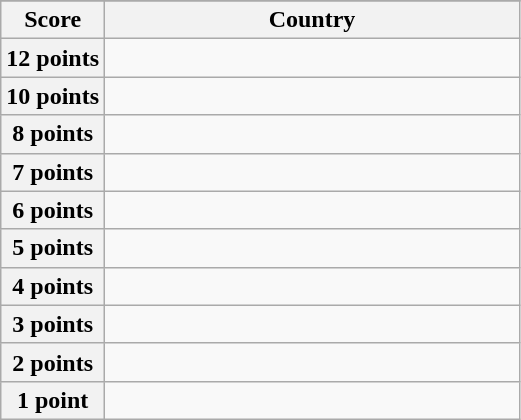<table class="wikitable">
<tr>
</tr>
<tr>
<th scope="col" width="20%">Score</th>
<th scope="col">Country</th>
</tr>
<tr>
<th scope="row">12 points</th>
<td></td>
</tr>
<tr>
<th scope="row">10 points</th>
<td></td>
</tr>
<tr>
<th scope="row">8 points</th>
<td></td>
</tr>
<tr>
<th scope="row">7 points</th>
<td></td>
</tr>
<tr>
<th scope="row">6 points</th>
<td></td>
</tr>
<tr>
<th scope="row">5 points</th>
<td></td>
</tr>
<tr>
<th scope="row">4 points</th>
<td></td>
</tr>
<tr>
<th scope="row">3 points</th>
<td></td>
</tr>
<tr>
<th scope="row">2 points</th>
<td></td>
</tr>
<tr>
<th scope="row">1 point</th>
<td></td>
</tr>
</table>
